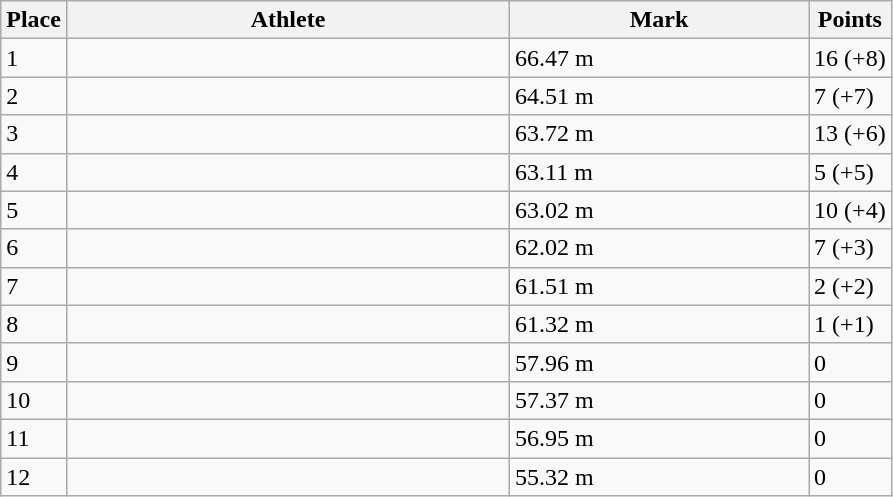<table class="wikitable sortable">
<tr>
<th>Place</th>
<th style="width:18em">Athlete</th>
<th style="width:12em">Mark</th>
<th>Points</th>
</tr>
<tr>
<td>1</td>
<td></td>
<td>66.47 m</td>
<td>16 (+8)</td>
</tr>
<tr>
<td>2</td>
<td></td>
<td>64.51 m</td>
<td>7 (+7)</td>
</tr>
<tr>
<td>3</td>
<td></td>
<td>63.72 m</td>
<td>13 (+6)</td>
</tr>
<tr>
<td>4</td>
<td></td>
<td>63.11 m</td>
<td>5 (+5)</td>
</tr>
<tr>
<td>5</td>
<td></td>
<td>63.02 m</td>
<td>10 (+4)</td>
</tr>
<tr>
<td>6</td>
<td></td>
<td>62.02 m</td>
<td>7 (+3)</td>
</tr>
<tr>
<td>7</td>
<td></td>
<td>61.51 m</td>
<td>2 (+2)</td>
</tr>
<tr>
<td>8</td>
<td></td>
<td>61.32 m</td>
<td>1 (+1)</td>
</tr>
<tr>
<td>9</td>
<td></td>
<td>57.96 m</td>
<td>0</td>
</tr>
<tr>
<td>10</td>
<td></td>
<td>57.37 m</td>
<td>0</td>
</tr>
<tr>
<td>11</td>
<td></td>
<td>56.95 m</td>
<td>0</td>
</tr>
<tr>
<td>12</td>
<td></td>
<td>55.32 m</td>
<td>0</td>
</tr>
</table>
